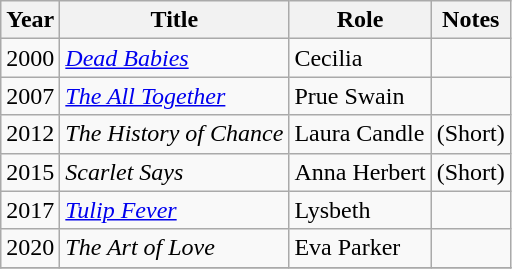<table class="wikitable sortable">
<tr>
<th>Year</th>
<th>Title</th>
<th>Role</th>
<th>Notes</th>
</tr>
<tr>
<td>2000</td>
<td><em><a href='#'>Dead Babies</a></em></td>
<td>Cecilia</td>
<td></td>
</tr>
<tr>
<td>2007</td>
<td><em><a href='#'>The All Together</a></em></td>
<td>Prue Swain</td>
<td></td>
</tr>
<tr>
<td>2012</td>
<td><em>The History of Chance</em></td>
<td>Laura Candle</td>
<td>(Short)</td>
</tr>
<tr>
<td>2015</td>
<td><em>Scarlet Says</em></td>
<td>Anna Herbert</td>
<td>(Short)</td>
</tr>
<tr>
<td>2017</td>
<td><em><a href='#'>Tulip Fever</a></em></td>
<td>Lysbeth</td>
<td></td>
</tr>
<tr>
<td>2020</td>
<td><em>The Art of Love</em></td>
<td>Eva Parker</td>
<td></td>
</tr>
<tr>
</tr>
</table>
